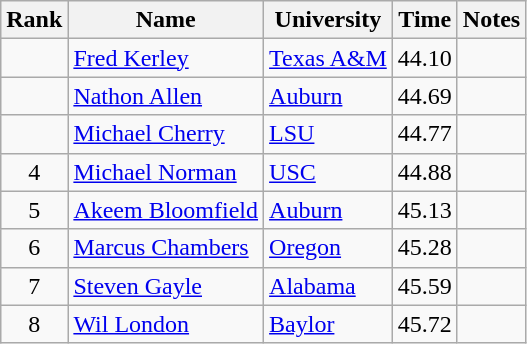<table class="wikitable sortable" style="text-align:center">
<tr>
<th>Rank</th>
<th>Name</th>
<th>University</th>
<th>Time</th>
<th>Notes</th>
</tr>
<tr>
<td></td>
<td align=left><a href='#'>Fred Kerley</a></td>
<td align=left><a href='#'>Texas A&M</a></td>
<td>44.10</td>
<td></td>
</tr>
<tr>
<td></td>
<td align=left> <a href='#'>Nathon Allen</a></td>
<td align=left><a href='#'>Auburn</a></td>
<td>44.69</td>
<td></td>
</tr>
<tr>
<td></td>
<td align=left><a href='#'>Michael Cherry</a></td>
<td align=left><a href='#'>LSU</a></td>
<td>44.77</td>
<td></td>
</tr>
<tr>
<td>4</td>
<td align=left><a href='#'>Michael Norman</a></td>
<td align=left><a href='#'>USC</a></td>
<td>44.88</td>
<td></td>
</tr>
<tr>
<td>5</td>
<td align=left> <a href='#'>Akeem Bloomfield</a></td>
<td align=left><a href='#'>Auburn</a></td>
<td>45.13</td>
<td></td>
</tr>
<tr>
<td>6</td>
<td align=left><a href='#'>Marcus Chambers</a></td>
<td align=left><a href='#'>Oregon</a></td>
<td>45.28</td>
<td></td>
</tr>
<tr>
<td>7</td>
<td align=left> <a href='#'>Steven Gayle</a></td>
<td align=left><a href='#'>Alabama</a></td>
<td>45.59</td>
<td></td>
</tr>
<tr>
<td>8</td>
<td align=left><a href='#'>Wil London</a></td>
<td align=left><a href='#'>Baylor</a></td>
<td>45.72</td>
<td></td>
</tr>
</table>
